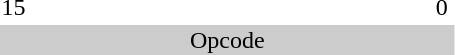<table style="text-align:center;">
<tr>
<td style="width:15px;">15</td>
<td style="width:15px;"></td>
<td style="width:15px;"></td>
<td style="width:15px;"></td>
<td style="width:15px;"></td>
<td style="width:15px;"></td>
<td style="width:15px;"></td>
<td style="width:15px;"></td>
<td style="width:15px;"></td>
<td style="width:15px;"></td>
<td style="width:15px;"></td>
<td style="width:15px;"></td>
<td style="width:15px;"></td>
<td style="width:15px;"></td>
<td style="width:15px;"></td>
<td style="width:15px;">0</td>
</tr>
<tr>
<td colspan="16" style="background-color:#CCC;">Opcode</td>
</tr>
</table>
